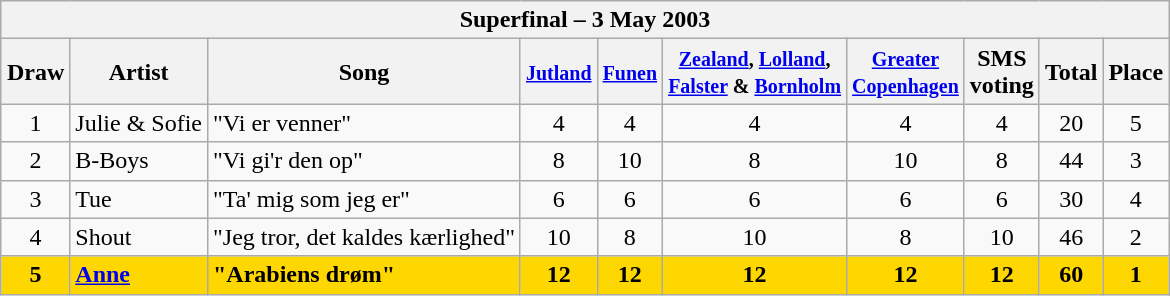<table class="sortable wikitable" style="margin: 1em auto 1em auto; text-align:center">
<tr>
<th colspan="10">Superfinal – <strong>3 May 2003</strong></th>
</tr>
<tr>
<th>Draw</th>
<th>Artist</th>
<th>Song</th>
<th><small><a href='#'>Jutland</a></small></th>
<th><small><a href='#'>Funen</a></small></th>
<th><small><a href='#'>Zealand</a>, <a href='#'>Lolland</a>,<br><a href='#'>Falster</a> & <a href='#'>Bornholm</a></small></th>
<th><small><a href='#'>Greater<br>Copenhagen</a></small></th>
<th>SMS<br>voting</th>
<th>Total</th>
<th>Place</th>
</tr>
<tr>
<td align="center">1</td>
<td align="left">Julie & Sofie</td>
<td align="left">"Vi er venner"</td>
<td align="center">4</td>
<td align="center">4</td>
<td align="center">4</td>
<td align="center">4</td>
<td align="center">4</td>
<td align="center">20</td>
<td>5</td>
</tr>
<tr>
<td align="center">2</td>
<td align="left">B-Boys</td>
<td align="left">"Vi gi'r den op"</td>
<td align="center">8</td>
<td align="center">10</td>
<td align="center">8</td>
<td align="center">10</td>
<td align="center">8</td>
<td align="center">44</td>
<td>3</td>
</tr>
<tr>
<td align="center">3</td>
<td align="left">Tue</td>
<td align="left">"Ta' mig som jeg er"</td>
<td align="center">6</td>
<td align="center">6</td>
<td align="center">6</td>
<td align="center">6</td>
<td align="center">6</td>
<td align="center">30</td>
<td>4</td>
</tr>
<tr>
<td align="center">4</td>
<td align="left">Shout</td>
<td align="left">"Jeg tror, det kaldes kærlighed"</td>
<td align="center">10</td>
<td align="center">8</td>
<td align="center">10</td>
<td align="center">8</td>
<td align="center">10</td>
<td align="center">46</td>
<td>2</td>
</tr>
<tr bgcolor="gold">
<td align="center"><strong>5</strong></td>
<td align="left"><strong><a href='#'>Anne</a></strong></td>
<td align="left"><strong>"Arabiens drøm"</strong></td>
<td align="center"><strong>12</strong></td>
<td align="center"><strong>12</strong></td>
<td align="center"><strong>12</strong></td>
<td align="center"><strong>12</strong></td>
<td align="center"><strong>12</strong></td>
<td align="center"><strong>60</strong></td>
<td><strong>1</strong></td>
</tr>
</table>
